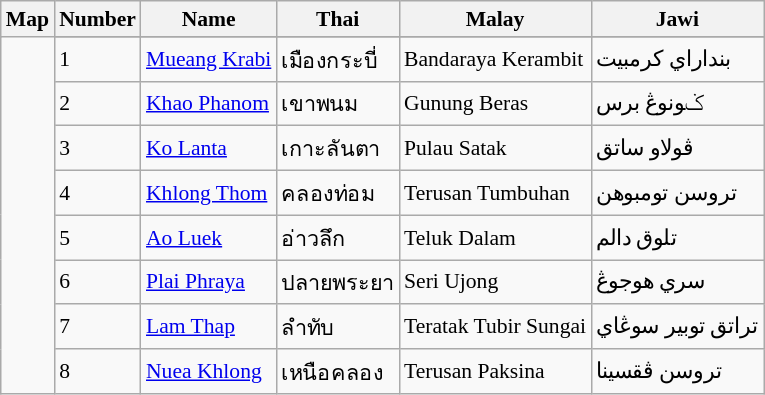<table class="wikitable"  style="font-size:90%;">
<tr>
<th>Map</th>
<th>Number</th>
<th>Name</th>
<th>Thai</th>
<th>Malay</th>
<th>Jawi</th>
</tr>
<tr>
<td rowspan=10></td>
</tr>
<tr>
<td>1</td>
<td><a href='#'>Mueang Krabi</a></td>
<td>เมืองกระบี่</td>
<td>Bandaraya Kerambit</td>
<td>بنداراي کرمبيت</td>
</tr>
<tr>
<td>2</td>
<td><a href='#'>Khao Phanom</a></td>
<td>เขาพนม</td>
<td>Gunung Beras</td>
<td>ݢونوڠ برس</td>
</tr>
<tr>
<td>3</td>
<td><a href='#'>Ko Lanta</a></td>
<td>เกาะลันตา</td>
<td>Pulau Satak</td>
<td>ڤولاو ساتق</td>
</tr>
<tr>
<td>4</td>
<td><a href='#'>Khlong Thom</a></td>
<td>คลองท่อม</td>
<td>Terusan Tumbuhan</td>
<td>تروسن تومبوهن</td>
</tr>
<tr>
<td>5</td>
<td><a href='#'>Ao Luek</a></td>
<td>อ่าวลึก</td>
<td>Teluk Dalam</td>
<td>تلوق دالم</td>
</tr>
<tr>
<td>6</td>
<td><a href='#'>Plai Phraya</a></td>
<td>ปลายพระยา</td>
<td>Seri Ujong</td>
<td>سري هوجوڠ</td>
</tr>
<tr>
<td>7</td>
<td><a href='#'>Lam Thap</a></td>
<td>ลำทับ</td>
<td>Teratak Tubir Sungai</td>
<td>تراتق توبير سوڠاي</td>
</tr>
<tr>
<td>8</td>
<td><a href='#'>Nuea Khlong</a></td>
<td>เหนือคลอง</td>
<td>Terusan Paksina</td>
<td>تروسن ڤقسينا</td>
</tr>
</table>
